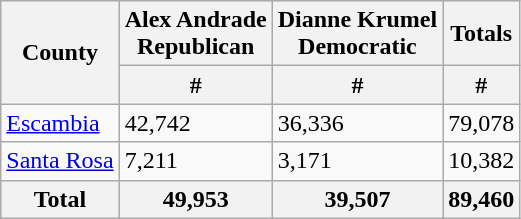<table class="wikitable">
<tr>
<th rowspan="2">County</th>
<th>Alex Andrade<br>Republican</th>
<th>Dianne Krumel<br>Democratic</th>
<th>Totals</th>
</tr>
<tr>
<th>#</th>
<th>#</th>
<th>#</th>
</tr>
<tr>
<td><a href='#'>Escambia</a></td>
<td>42,742</td>
<td>36,336</td>
<td>79,078</td>
</tr>
<tr>
<td><a href='#'>Santa Rosa</a></td>
<td>7,211</td>
<td>3,171</td>
<td>10,382</td>
</tr>
<tr>
<th>Total</th>
<th>49,953</th>
<th>39,507</th>
<th>89,460</th>
</tr>
</table>
